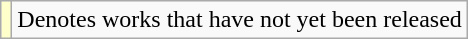<table class="wikitable">
<tr>
<td style="background:#FFFFCC;"></td>
<td>Denotes works that have not yet been released</td>
</tr>
</table>
